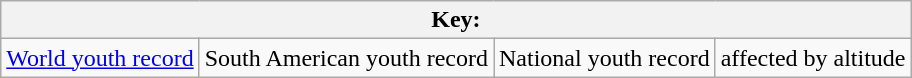<table class="wikitable">
<tr>
<th colspan=4>Key:</th>
</tr>
<tr>
<td><a href='#'>World youth record</a></td>
<td>South American youth record</td>
<td>National youth record</td>
<td>affected by altitude</td>
</tr>
</table>
